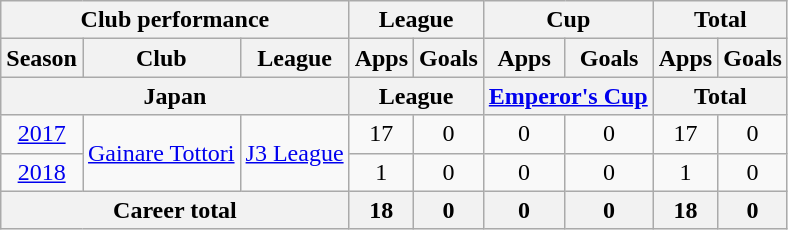<table class="wikitable" style="text-align:center">
<tr>
<th colspan=3>Club performance</th>
<th colspan=2>League</th>
<th colspan=2>Cup</th>
<th colspan=2>Total</th>
</tr>
<tr>
<th>Season</th>
<th>Club</th>
<th>League</th>
<th>Apps</th>
<th>Goals</th>
<th>Apps</th>
<th>Goals</th>
<th>Apps</th>
<th>Goals</th>
</tr>
<tr>
<th colspan=3>Japan</th>
<th colspan=2>League</th>
<th colspan=2><a href='#'>Emperor's Cup</a></th>
<th colspan=2>Total</th>
</tr>
<tr>
<td><a href='#'>2017</a></td>
<td rowspan="2"><a href='#'>Gainare Tottori</a></td>
<td rowspan="2"><a href='#'>J3 League</a></td>
<td>17</td>
<td>0</td>
<td>0</td>
<td>0</td>
<td>17</td>
<td>0</td>
</tr>
<tr>
<td><a href='#'>2018</a></td>
<td>1</td>
<td>0</td>
<td>0</td>
<td>0</td>
<td>1</td>
<td>0</td>
</tr>
<tr>
<th colspan=3>Career total</th>
<th>18</th>
<th>0</th>
<th>0</th>
<th>0</th>
<th>18</th>
<th>0</th>
</tr>
</table>
